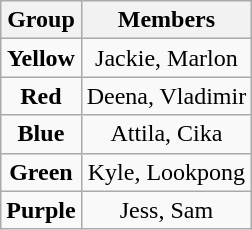<table class="wikitable" style="text-align:center;">
<tr>
<th>Group</th>
<th>Members</th>
</tr>
<tr>
<td><strong>Yellow</strong></td>
<td>Jackie, Marlon</td>
</tr>
<tr>
<td><strong>Red</strong></td>
<td>Deena, Vladimir</td>
</tr>
<tr>
<td><strong>Blue</strong></td>
<td>Attila, Cika</td>
</tr>
<tr>
<td><strong>Green</strong></td>
<td>Kyle, Lookpong</td>
</tr>
<tr>
<td><strong>Purple</strong></td>
<td>Jess, Sam</td>
</tr>
</table>
